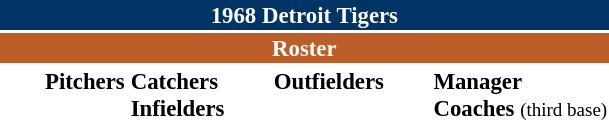<table class="toccolours" style="font-size: 95%;">
<tr>
<th colspan="10" style="background-color: #003366; color: white; text-align: center;">1968 Detroit Tigers</th>
</tr>
<tr>
<td colspan="10" style="background-color: #bd5d29; color: white; text-align: center;"><strong>Roster</strong></td>
</tr>
<tr>
<td width="25px"></td>
<td valign="top"><strong>Pitchers</strong><br>













</td>
<td valign="top"><strong>Catchers</strong><br>

<strong>Infielders</strong>








</td>
<td width="25px"></td>
<td valign="top"><strong>Outfielders</strong><br>





</td>
<td width="25px"></td>
<td valign="top"><strong>Manager</strong><br>
<strong>Coaches</strong>
 <small>(third base)</small>
</small>
</small>
</small></td>
</tr>
<tr>
</tr>
</table>
